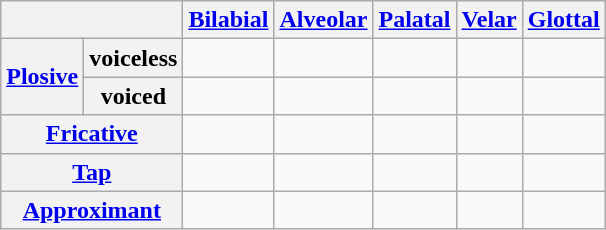<table class="wikitable" style="text-align:center">
<tr>
<th colspan=2></th>
<th><a href='#'>Bilabial</a></th>
<th><a href='#'>Alveolar</a></th>
<th><a href='#'>Palatal</a></th>
<th><a href='#'>Velar</a></th>
<th><a href='#'>Glottal</a></th>
</tr>
<tr>
<th rowspan=2><a href='#'>Plosive</a></th>
<th>voiceless</th>
<td></td>
<td></td>
<td></td>
<td></td>
<td></td>
</tr>
<tr>
<th>voiced</th>
<td></td>
<td></td>
<td></td>
<td></td>
<td></td>
</tr>
<tr>
<th colspan=2><a href='#'>Fricative</a></th>
<td></td>
<td></td>
<td></td>
<td></td>
<td></td>
</tr>
<tr>
<th colspan=2><a href='#'>Tap</a></th>
<td></td>
<td></td>
<td></td>
<td></td>
<td></td>
</tr>
<tr>
<th colspan=2><a href='#'>Approximant</a></th>
<td></td>
<td></td>
<td></td>
<td></td>
<td></td>
</tr>
</table>
